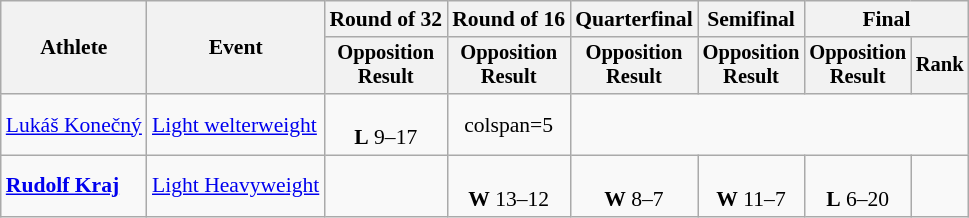<table class=wikitable style=font-size:90%;text-align:center>
<tr>
<th rowspan=2>Athlete</th>
<th rowspan=2>Event</th>
<th>Round of 32</th>
<th>Round of 16</th>
<th>Quarterfinal</th>
<th>Semifinal</th>
<th colspan=2>Final</th>
</tr>
<tr style=font-size:95%>
<th>Opposition<br>Result</th>
<th>Opposition<br>Result</th>
<th>Opposition<br>Result</th>
<th>Opposition<br>Result</th>
<th>Opposition<br>Result</th>
<th>Rank</th>
</tr>
<tr>
<td align=left><a href='#'>Lukáš Konečný</a></td>
<td align=left><a href='#'>Light welterweight</a></td>
<td><br><strong>L</strong> 9–17</td>
<td>colspan=5 </td>
</tr>
<tr>
<td align=left><strong><a href='#'>Rudolf Kraj</a></strong></td>
<td align=left><a href='#'>Light Heavyweight</a></td>
<td></td>
<td><br><strong>W</strong> 13–12</td>
<td><br><strong>W</strong> 8–7</td>
<td><br><strong>W</strong> 11–7</td>
<td><br><strong>L</strong> 6–20</td>
<td></td>
</tr>
</table>
